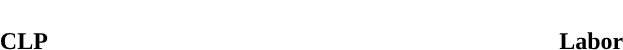<table style="width:60%; text-align:center;">
<tr style="color:white;">
<td style="background:"><strong>18</strong></td>
<td style="background:"><strong>7</strong></td>
</tr>
<tr>
<td><span><strong>CLP</strong></span></td>
<td><span><strong>Labor</strong></span></td>
</tr>
</table>
